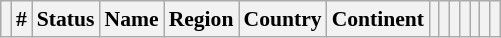<table class="wikitable sortable mw-collapsible" style="text-align: center; font-size:90%">
<tr>
<th></th>
<th>#</th>
<th>Status</th>
<th>Name</th>
<th>Region</th>
<th>Country</th>
<th>Continent</th>
<th></th>
<th></th>
<th></th>
<th></th>
<th></th>
<th></th>
<th><br>




































































































































































































































































































































































</th>
</tr>
</table>
